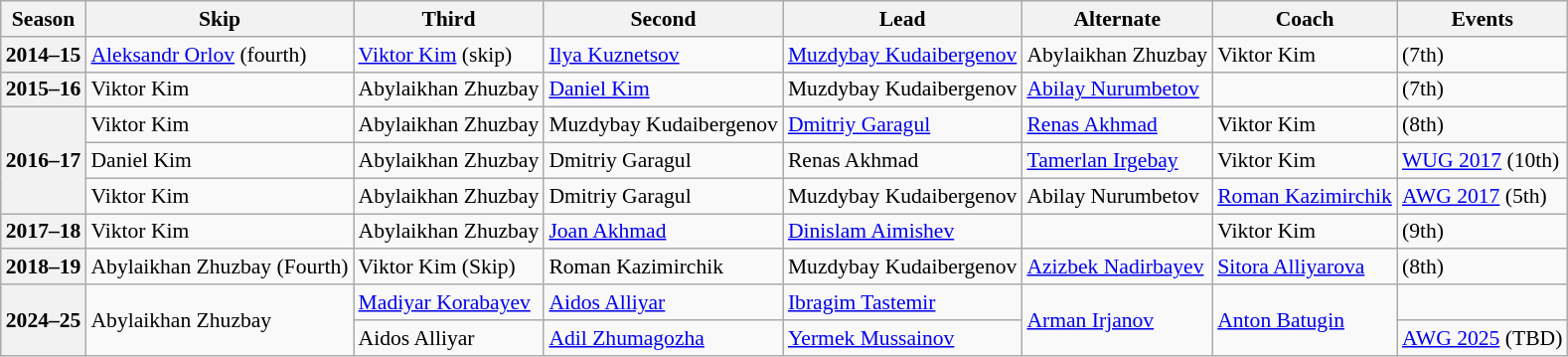<table class=wikitable style=font-size:90%;>
<tr>
<th scope="col">Season</th>
<th scope="col">Skip</th>
<th scope="col">Third</th>
<th scope="col">Second</th>
<th scope="col">Lead</th>
<th scope="col">Alternate</th>
<th scope="col">Coach</th>
<th scope="col">Events</th>
</tr>
<tr>
<th scope="row">2014–15</th>
<td><a href='#'>Aleksandr Orlov</a> (fourth)</td>
<td><a href='#'>Viktor Kim</a> (skip)</td>
<td><a href='#'>Ilya Kuznetsov</a></td>
<td><a href='#'>Muzdybay Kudaibergenov</a></td>
<td>Abylaikhan Zhuzbay</td>
<td>Viktor Kim</td>
<td> (7th)</td>
</tr>
<tr>
<th scope="row">2015–16</th>
<td>Viktor Kim</td>
<td>Abylaikhan Zhuzbay</td>
<td><a href='#'>Daniel Kim</a></td>
<td>Muzdybay Kudaibergenov</td>
<td><a href='#'>Abilay Nurumbetov</a></td>
<td></td>
<td> (7th)</td>
</tr>
<tr>
<th scope="row" rowspan=3>2016–17</th>
<td>Viktor Kim</td>
<td>Abylaikhan Zhuzbay</td>
<td>Muzdybay Kudaibergenov</td>
<td><a href='#'>Dmitriy Garagul</a></td>
<td><a href='#'>Renas Akhmad</a></td>
<td>Viktor Kim</td>
<td> (8th)</td>
</tr>
<tr>
<td>Daniel Kim</td>
<td>Abylaikhan Zhuzbay</td>
<td>Dmitriy Garagul</td>
<td>Renas Akhmad</td>
<td><a href='#'>Tamerlan Irgebay</a></td>
<td>Viktor Kim</td>
<td><a href='#'>WUG 2017</a> (10th)</td>
</tr>
<tr>
<td>Viktor Kim</td>
<td>Abylaikhan Zhuzbay</td>
<td>Dmitriy Garagul</td>
<td>Muzdybay Kudaibergenov</td>
<td>Abilay Nurumbetov</td>
<td><a href='#'>Roman Kazimirchik</a></td>
<td><a href='#'>AWG 2017</a> (5th)</td>
</tr>
<tr>
<th scope="row">2017–18</th>
<td>Viktor Kim</td>
<td>Abylaikhan Zhuzbay</td>
<td><a href='#'>Joan Akhmad</a></td>
<td><a href='#'>Dinislam Aimishev</a></td>
<td></td>
<td>Viktor Kim</td>
<td> (9th)</td>
</tr>
<tr>
<th scope="row">2018–19</th>
<td>Abylaikhan Zhuzbay (Fourth)</td>
<td>Viktor Kim (Skip)</td>
<td>Roman Kazimirchik</td>
<td>Muzdybay Kudaibergenov</td>
<td><a href='#'>Azizbek Nadirbayev</a></td>
<td><a href='#'>Sitora Alliyarova</a></td>
<td> (8th)</td>
</tr>
<tr>
<th scope="row" rowspan=2>2024–25</th>
<td rowspan=2>Abylaikhan Zhuzbay</td>
<td><a href='#'>Madiyar Korabayev</a></td>
<td><a href='#'>Aidos Alliyar</a></td>
<td><a href='#'>Ibragim Tastemir</a></td>
<td rowspan=2><a href='#'>Arman Irjanov</a></td>
<td rowspan=2><a href='#'>Anton Batugin</a></td>
<td> </td>
</tr>
<tr>
<td>Aidos Alliyar</td>
<td><a href='#'>Adil Zhumagozha</a></td>
<td><a href='#'>Yermek Mussainov</a></td>
<td><a href='#'>AWG 2025</a> (TBD)</td>
</tr>
</table>
